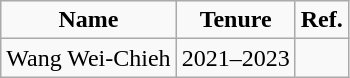<table class="wikitable" style="text-align:center">
<tr style="font-weight:bold;">
<td>Name</td>
<td>Tenure</td>
<td>Ref.</td>
</tr>
<tr>
<td>Wang Wei-Chieh</td>
<td>2021–2023</td>
<td></td>
</tr>
</table>
